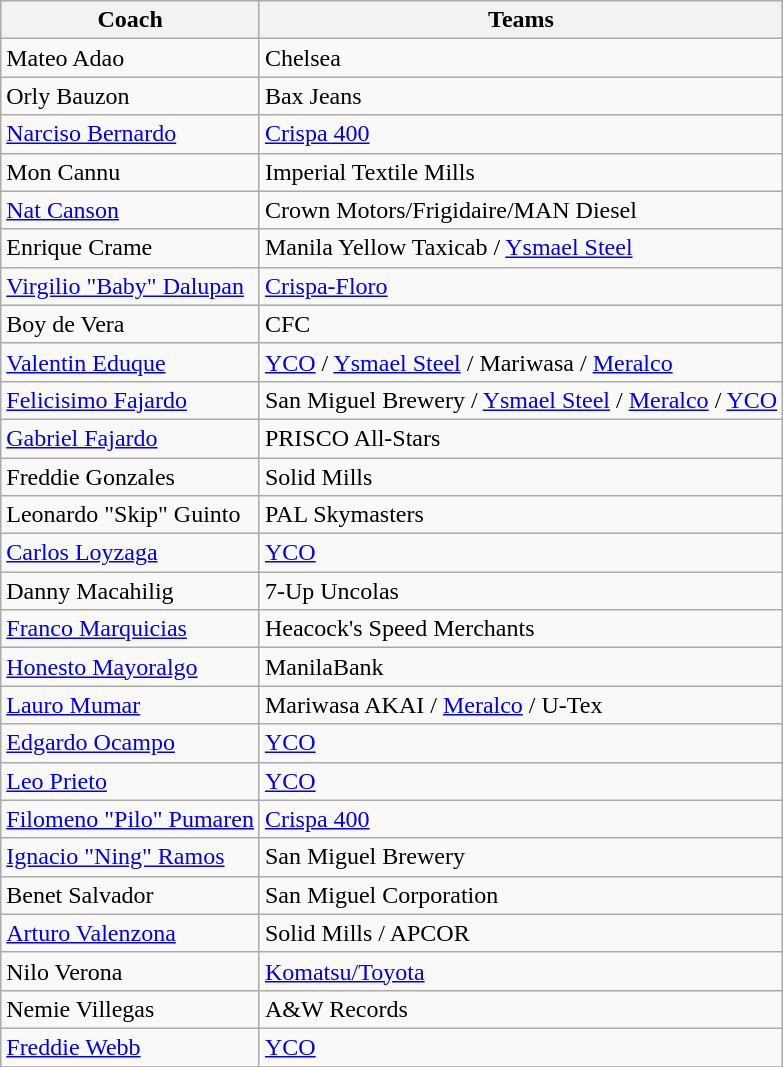<table class=wikitable>
<tr>
<th>Coach</th>
<th>Teams</th>
</tr>
<tr>
<td>Mateo Adao</td>
<td>Chelsea</td>
</tr>
<tr>
<td>Orly Bauzon</td>
<td>Bax Jeans</td>
</tr>
<tr>
<td><a href='#'>Narciso Bernardo</a></td>
<td><a href='#'>Crispa 400</a></td>
</tr>
<tr>
<td>Mon Cannu</td>
<td>Imperial Textile Mills</td>
</tr>
<tr>
<td><a href='#'>Nat Canson</a></td>
<td>Crown Motors/Frigidaire/MAN Diesel</td>
</tr>
<tr>
<td>Enrique Crame</td>
<td>Manila Yellow Taxicab / <a href='#'>Ysmael Steel</a></td>
</tr>
<tr>
<td><a href='#'>Virgilio "Baby" Dalupan</a></td>
<td><a href='#'>Crispa-Floro</a></td>
</tr>
<tr>
<td>Boy de Vera</td>
<td>CFC</td>
</tr>
<tr>
<td><a href='#'>Valentin Eduque</a></td>
<td><a href='#'>YCO</a> / <a href='#'>Ysmael Steel</a> / Mariwasa / <a href='#'>Meralco</a></td>
</tr>
<tr>
<td><a href='#'>Felicisimo Fajardo</a></td>
<td>San Miguel Brewery / <a href='#'>Ysmael Steel</a> / <a href='#'>Meralco</a> / <a href='#'>YCO</a></td>
</tr>
<tr>
<td><a href='#'>Gabriel Fajardo</a></td>
<td>PRISCO All-Stars</td>
</tr>
<tr>
<td>Freddie Gonzales</td>
<td>Solid Mills</td>
</tr>
<tr>
<td>Leonardo "Skip" Guinto</td>
<td>PAL Skymasters</td>
</tr>
<tr>
<td><a href='#'>Carlos Loyzaga</a></td>
<td><a href='#'>YCO</a></td>
</tr>
<tr>
<td>Danny Macahilig</td>
<td>7-Up Uncolas</td>
</tr>
<tr>
<td><a href='#'>Franco Marquicias</a></td>
<td>Heacock's Speed Merchants</td>
</tr>
<tr>
<td><a href='#'>Honesto Mayoralgo</a></td>
<td>ManilaBank</td>
</tr>
<tr>
<td><a href='#'>Lauro Mumar</a></td>
<td>Mariwasa AKAI / <a href='#'>Meralco</a> / U-Tex</td>
</tr>
<tr>
<td><a href='#'>Edgardo Ocampo</a></td>
<td><a href='#'>YCO</a></td>
</tr>
<tr>
<td><a href='#'>Leo Prieto</a></td>
<td><a href='#'>YCO</a></td>
</tr>
<tr>
<td><a href='#'>Filomeno "Pilo" Pumaren</a></td>
<td><a href='#'>Crispa 400</a></td>
</tr>
<tr>
<td><a href='#'>Ignacio "Ning" Ramos</a></td>
<td>San Miguel Brewery</td>
</tr>
<tr>
<td>Benet Salvador</td>
<td>San Miguel Corporation</td>
</tr>
<tr>
<td><a href='#'>Arturo Valenzona</a></td>
<td>Solid Mills / APCOR</td>
</tr>
<tr>
<td>Nilo Verona</td>
<td><a href='#'>Komatsu/Toyota</a></td>
</tr>
<tr>
<td>Nemie Villegas</td>
<td>A&W Records</td>
</tr>
<tr>
<td><a href='#'>Freddie Webb</a></td>
<td><a href='#'>YCO</a></td>
</tr>
<tr>
</tr>
</table>
